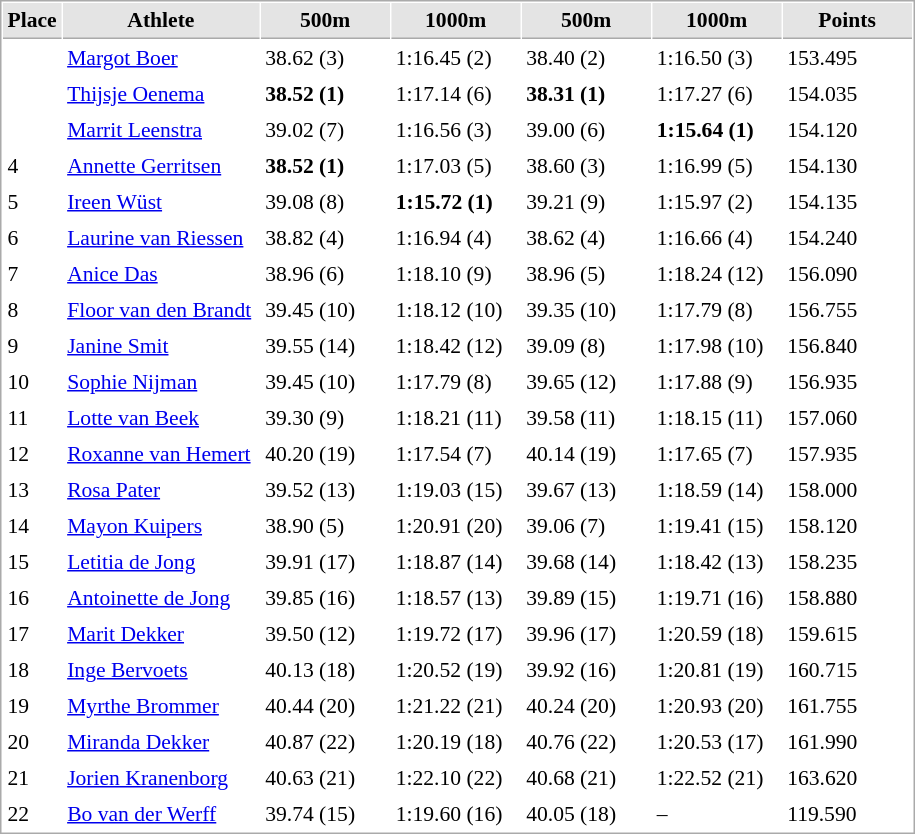<table cellspacing="1" cellpadding="3" style="border:1px solid #AAAAAA;font-size:90%">
<tr bgcolor="#E4E4E4">
<th style="border-bottom:1px solid #AAAAAA" width=15>Place</th>
<th style="border-bottom:1px solid #AAAAAA" width=125>Athlete</th>
<th style="border-bottom:1px solid #AAAAAA" width=80>500m</th>
<th style="border-bottom:1px solid #AAAAAA" width=80>1000m</th>
<th style="border-bottom:1px solid #AAAAAA" width=80>500m</th>
<th style="border-bottom:1px solid #AAAAAA" width=80>1000m</th>
<th style="border-bottom:1px solid #AAAAAA" width=80>Points</th>
</tr>
<tr>
<td></td>
<td align=left><a href='#'>Margot Boer</a></td>
<td>38.62 (3)</td>
<td>1:16.45 (2)</td>
<td>38.40 (2)</td>
<td>1:16.50 (3)</td>
<td>153.495</td>
</tr>
<tr>
<td></td>
<td align=left><a href='#'>Thijsje Oenema</a></td>
<td><strong>38.52 (1)</strong></td>
<td>1:17.14 (6)</td>
<td><strong>38.31 (1)</strong></td>
<td>1:17.27 (6)</td>
<td>154.035</td>
</tr>
<tr>
<td></td>
<td align=left><a href='#'>Marrit Leenstra</a></td>
<td>39.02 (7)</td>
<td>1:16.56 (3)</td>
<td>39.00 (6)</td>
<td><strong>1:15.64 (1)</strong></td>
<td>154.120</td>
</tr>
<tr>
<td>4</td>
<td align=left><a href='#'>Annette Gerritsen</a></td>
<td><strong>38.52 (1)</strong></td>
<td>1:17.03 (5)</td>
<td>38.60 (3)</td>
<td>1:16.99 (5)</td>
<td>154.130</td>
</tr>
<tr>
<td>5</td>
<td align=left><a href='#'>Ireen Wüst</a></td>
<td>39.08 (8)</td>
<td><strong>1:15.72 (1)</strong></td>
<td>39.21 (9)</td>
<td>1:15.97 (2)</td>
<td>154.135</td>
</tr>
<tr>
<td>6</td>
<td align=left><a href='#'>Laurine van Riessen</a></td>
<td>38.82 (4)</td>
<td>1:16.94 (4)</td>
<td>38.62 (4)</td>
<td>1:16.66 (4)</td>
<td>154.240</td>
</tr>
<tr>
<td>7</td>
<td align=left><a href='#'>Anice Das</a></td>
<td>38.96 (6)</td>
<td>1:18.10 (9)</td>
<td>38.96 (5)</td>
<td>1:18.24 (12)</td>
<td>156.090</td>
</tr>
<tr>
<td>8</td>
<td align=left><a href='#'>Floor van den Brandt</a></td>
<td>39.45 (10)</td>
<td>1:18.12 (10)</td>
<td>39.35 (10)</td>
<td>1:17.79 (8)</td>
<td>156.755</td>
</tr>
<tr>
<td>9</td>
<td align=left><a href='#'>Janine Smit</a></td>
<td>39.55 (14)</td>
<td>1:18.42 (12)</td>
<td>39.09 (8)</td>
<td>1:17.98 (10)</td>
<td>156.840</td>
</tr>
<tr>
<td>10</td>
<td align=left><a href='#'>Sophie Nijman</a></td>
<td>39.45 (10)</td>
<td>1:17.79 (8)</td>
<td>39.65 (12)</td>
<td>1:17.88 (9)</td>
<td>156.935</td>
</tr>
<tr>
<td>11</td>
<td align=left><a href='#'>Lotte van Beek</a></td>
<td>39.30 (9)</td>
<td>1:18.21 (11)</td>
<td>39.58 (11)</td>
<td>1:18.15 (11)</td>
<td>157.060</td>
</tr>
<tr>
<td>12</td>
<td align=left><a href='#'>Roxanne van Hemert</a></td>
<td>40.20 (19)</td>
<td>1:17.54 (7)</td>
<td>40.14 (19)</td>
<td>1:17.65 (7)</td>
<td>157.935</td>
</tr>
<tr>
<td>13</td>
<td align=left><a href='#'>Rosa Pater</a></td>
<td>39.52 (13)</td>
<td>1:19.03 (15)</td>
<td>39.67 (13)</td>
<td>1:18.59 (14)</td>
<td>158.000</td>
</tr>
<tr>
<td>14</td>
<td align=left><a href='#'>Mayon Kuipers</a></td>
<td>38.90 (5)</td>
<td>1:20.91 (20)</td>
<td>39.06 (7)</td>
<td>1:19.41 (15)</td>
<td>158.120</td>
</tr>
<tr>
<td>15</td>
<td align=left><a href='#'>Letitia de Jong</a></td>
<td>39.91 (17)</td>
<td>1:18.87 (14)</td>
<td>39.68 (14)</td>
<td>1:18.42 (13)</td>
<td>158.235</td>
</tr>
<tr>
<td>16</td>
<td align=left><a href='#'>Antoinette de Jong</a></td>
<td>39.85 (16)</td>
<td>1:18.57 (13)</td>
<td>39.89 (15)</td>
<td>1:19.71 (16)</td>
<td>158.880</td>
</tr>
<tr>
<td>17</td>
<td align=left><a href='#'>Marit Dekker</a></td>
<td>39.50 (12)</td>
<td>1:19.72 (17)</td>
<td>39.96 (17)</td>
<td>1:20.59 (18)</td>
<td>159.615</td>
</tr>
<tr>
<td>18</td>
<td align=left><a href='#'>Inge Bervoets</a></td>
<td>40.13 (18)</td>
<td>1:20.52 (19)</td>
<td>39.92 (16)</td>
<td>1:20.81 (19)</td>
<td>160.715</td>
</tr>
<tr>
<td>19</td>
<td align=left><a href='#'>Myrthe Brommer</a></td>
<td>40.44 (20)</td>
<td>1:21.22 (21)</td>
<td>40.24 (20)</td>
<td>1:20.93 (20)</td>
<td>161.755</td>
</tr>
<tr>
<td>20</td>
<td align=left><a href='#'>Miranda Dekker</a></td>
<td>40.87 (22)</td>
<td>1:20.19 (18)</td>
<td>40.76 (22)</td>
<td>1:20.53 (17)</td>
<td>161.990</td>
</tr>
<tr>
<td>21</td>
<td align=left><a href='#'>Jorien Kranenborg</a></td>
<td>40.63 (21)</td>
<td>1:22.10 (22)</td>
<td>40.68 (21)</td>
<td>1:22.52 (21)</td>
<td>163.620</td>
</tr>
<tr>
<td>22</td>
<td align=left><a href='#'>Bo van der Werff</a></td>
<td>39.74 (15)</td>
<td>1:19.60 (16)</td>
<td>40.05 (18)</td>
<td>–</td>
<td>119.590</td>
</tr>
</table>
